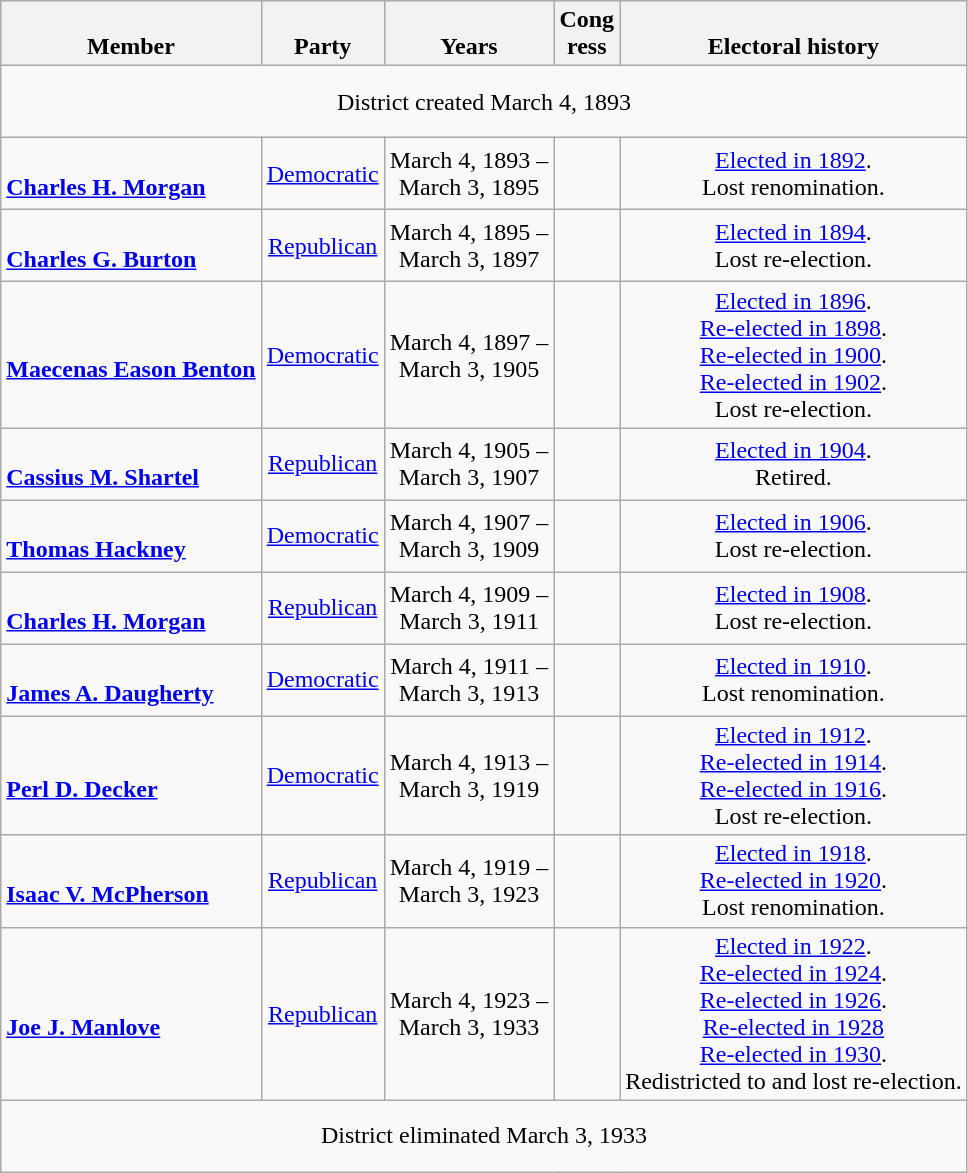<table class=wikitable style="text-align:center">
<tr valign=bottom>
<th>Member</th>
<th>Party</th>
<th>Years</th>
<th>Cong<br>ress</th>
<th>Electoral history</th>
</tr>
<tr style="height:3em">
<td colspan=5>District created March 4, 1893</td>
</tr>
<tr style="height:3em">
<td align=left><br><strong><a href='#'>Charles H. Morgan</a></strong><br></td>
<td><a href='#'>Democratic</a></td>
<td nowrap>March 4, 1893 –<br>March 3, 1895</td>
<td></td>
<td><a href='#'>Elected in 1892</a>.<br>Lost renomination.</td>
</tr>
<tr style="height:3em">
<td align=left><br><strong><a href='#'>Charles G. Burton</a></strong><br></td>
<td><a href='#'>Republican</a></td>
<td nowrap>March 4, 1895 –<br>March 3, 1897</td>
<td></td>
<td><a href='#'>Elected in 1894</a>.<br>Lost re-election.</td>
</tr>
<tr style="height:3em">
<td align=left><br><strong><a href='#'>Maecenas Eason Benton</a></strong><br></td>
<td><a href='#'>Democratic</a></td>
<td nowrap>March 4, 1897 –<br>March 3, 1905</td>
<td></td>
<td><a href='#'>Elected in 1896</a>.<br><a href='#'>Re-elected in 1898</a>.<br><a href='#'>Re-elected in 1900</a>.<br><a href='#'>Re-elected in 1902</a>.<br>Lost re-election.</td>
</tr>
<tr style="height:3em">
<td align=left><br><strong><a href='#'>Cassius M. Shartel</a></strong><br></td>
<td><a href='#'>Republican</a></td>
<td nowrap>March 4, 1905 –<br>March 3, 1907</td>
<td></td>
<td><a href='#'>Elected in 1904</a>.<br>Retired.</td>
</tr>
<tr style="height:3em">
<td align=left><br><strong><a href='#'>Thomas Hackney</a></strong><br></td>
<td><a href='#'>Democratic</a></td>
<td nowrap>March 4, 1907 –<br>March 3, 1909</td>
<td></td>
<td><a href='#'>Elected in 1906</a>.<br>Lost re-election.</td>
</tr>
<tr style="height:3em">
<td align=left><br><strong><a href='#'>Charles H. Morgan</a></strong><br></td>
<td><a href='#'>Republican</a></td>
<td nowrap>March 4, 1909 –<br>March 3, 1911</td>
<td></td>
<td><a href='#'>Elected in 1908</a>.<br>Lost re-election.</td>
</tr>
<tr style="height:3em">
<td align=left><br><strong><a href='#'>James A. Daugherty</a></strong><br></td>
<td><a href='#'>Democratic</a></td>
<td nowrap>March 4, 1911 –<br>March 3, 1913</td>
<td></td>
<td><a href='#'>Elected in 1910</a>.<br>Lost renomination.</td>
</tr>
<tr style="height:3em">
<td align=left><br><strong><a href='#'>Perl D. Decker</a></strong><br></td>
<td><a href='#'>Democratic</a></td>
<td nowrap>March 4, 1913 –<br>March 3, 1919</td>
<td></td>
<td><a href='#'>Elected in 1912</a>.<br><a href='#'>Re-elected in 1914</a>.<br><a href='#'>Re-elected in 1916</a>.<br>Lost re-election.</td>
</tr>
<tr style="height:3em">
<td align=left><br><strong><a href='#'>Isaac V. McPherson</a></strong><br></td>
<td><a href='#'>Republican</a></td>
<td nowrap>March 4, 1919 –<br>March 3, 1923</td>
<td></td>
<td><a href='#'>Elected in 1918</a>.<br><a href='#'>Re-elected in 1920</a>.<br>Lost renomination.</td>
</tr>
<tr style="height:3em">
<td align=left><br><strong><a href='#'>Joe J. Manlove</a></strong><br></td>
<td><a href='#'>Republican</a></td>
<td nowrap>March 4, 1923 –<br>March 3, 1933</td>
<td></td>
<td><a href='#'>Elected in 1922</a>.<br><a href='#'>Re-elected in 1924</a>.<br><a href='#'>Re-elected in 1926</a>.<br><a href='#'>Re-elected in 1928</a><br><a href='#'>Re-elected in 1930</a>.<br>Redistricted to  and lost re-election.</td>
</tr>
<tr style="height:3em">
<td colspan=5>District eliminated March 3, 1933</td>
</tr>
</table>
